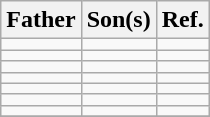<table class="wikitable sortable">
<tr>
<th scope="col">Father</th>
<th scope="col">Son(s)</th>
<th scope="col" class="unsortable">Ref.</th>
</tr>
<tr>
<td></td>
<td></td>
<td style="text-align:center"></td>
</tr>
<tr>
<td></td>
<td></td>
<td style="text-align:center"></td>
</tr>
<tr>
<td></td>
<td></td>
<td style="text-align:center"></td>
</tr>
<tr>
<td></td>
<td></td>
<td style="text-align:center"></td>
</tr>
<tr>
<td></td>
<td></td>
<td style="text-align:center"></td>
</tr>
<tr>
<td></td>
<td></td>
<td style="text-align:center"></td>
</tr>
<tr>
<td></td>
<td></td>
<td style="text-align:center"></td>
</tr>
<tr>
</tr>
</table>
